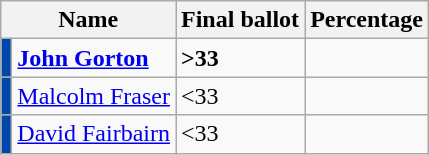<table class="wikitable">
<tr>
<th colspan="2">Name</th>
<th>Final ballot</th>
<th>Percentage</th>
</tr>
<tr>
<td style="background:#0047AB"></td>
<td><strong><a href='#'>John Gorton</a></strong></td>
<td><strong>>33</strong></td>
<td></td>
</tr>
<tr>
<td style="background:#0047AB"></td>
<td><a href='#'>Malcolm Fraser</a></td>
<td><33</td>
<td></td>
</tr>
<tr>
<td style="background:#0047AB"></td>
<td><a href='#'>David Fairbairn</a></td>
<td><33</td>
<td></td>
</tr>
</table>
